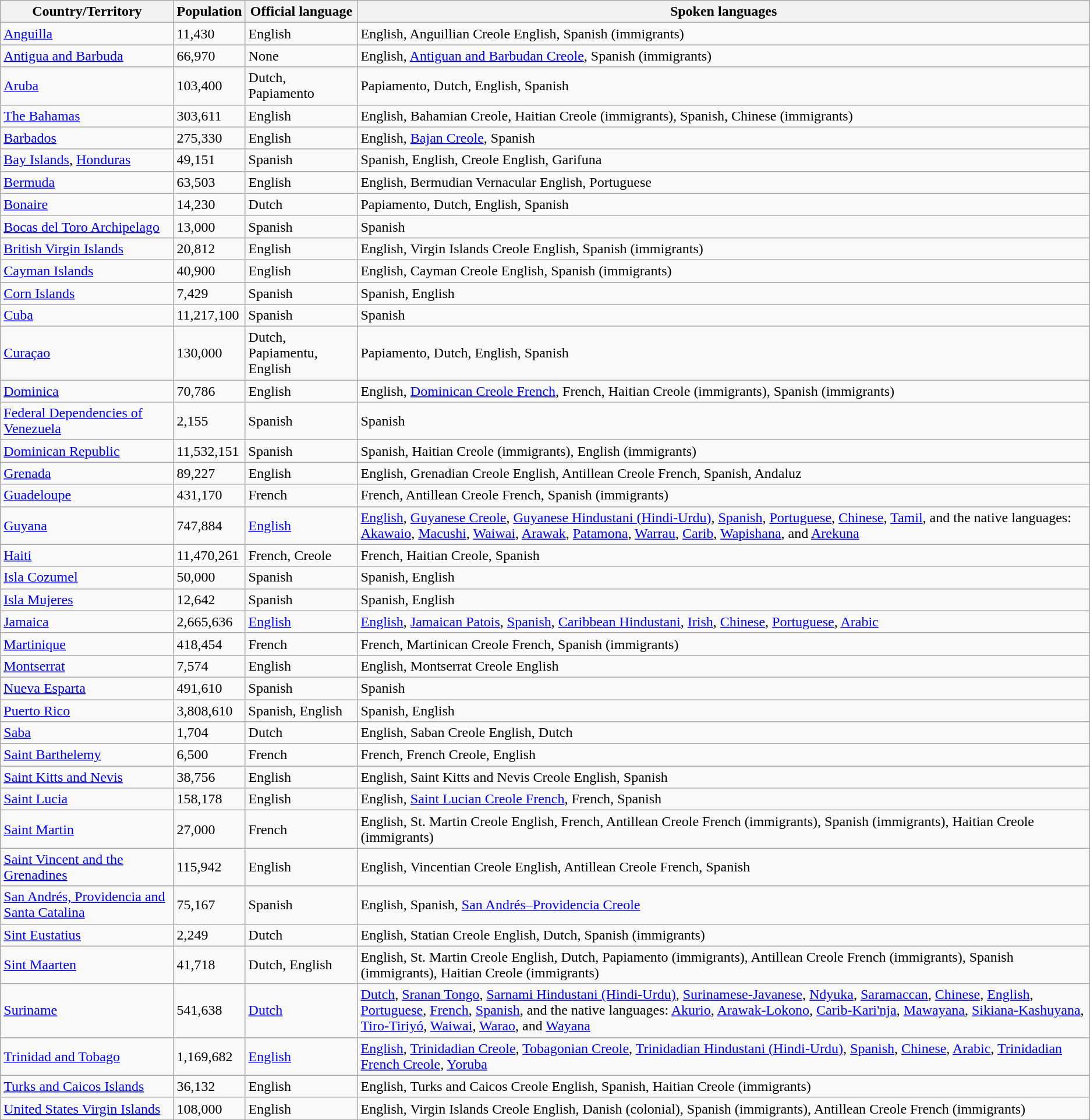<table class="wikitable sortable">
<tr>
<th>Country/Territory</th>
<th>Population</th>
<th>Official language</th>
<th>Spoken languages</th>
</tr>
<tr>
<td><a href='#'>Anguilla</a></td>
<td>11,430</td>
<td>English</td>
<td>English, Anguillian Creole English, Spanish (immigrants)</td>
</tr>
<tr>
<td><a href='#'>Antigua and Barbuda</a></td>
<td>66,970</td>
<td>None</td>
<td>English, <a href='#'>Antiguan and Barbudan Creole</a>, Spanish (immigrants)</td>
</tr>
<tr>
<td><a href='#'>Aruba</a></td>
<td>103,400</td>
<td>Dutch, Papiamento</td>
<td>Papiamento, Dutch, English, Spanish</td>
</tr>
<tr>
<td><a href='#'>The Bahamas</a></td>
<td>303,611</td>
<td>English</td>
<td>English, Bahamian Creole, Haitian Creole (immigrants), Spanish, Chinese (immigrants)</td>
</tr>
<tr>
<td><a href='#'>Barbados</a></td>
<td>275,330</td>
<td>English</td>
<td English, Bajan Creole English>English, <a href='#'>Bajan Creole</a>, Spanish</td>
</tr>
<tr>
<td><a href='#'>Bay Islands</a>, <a href='#'>Honduras</a></td>
<td>49,151</td>
<td>Spanish</td>
<td>Spanish, English, Creole English, Garifuna</td>
</tr>
<tr>
<td><a href='#'>Bermuda</a></td>
<td>63,503</td>
<td>English</td>
<td>English, Bermudian Vernacular English, Portuguese</td>
</tr>
<tr>
<td><a href='#'>Bonaire</a></td>
<td>14,230</td>
<td>Dutch</td>
<td>Papiamento, Dutch, English, Spanish</td>
</tr>
<tr>
<td><a href='#'>Bocas del Toro Archipelago</a></td>
<td>13,000</td>
<td>Spanish</td>
<td>Spanish</td>
</tr>
<tr>
<td><a href='#'>British Virgin Islands</a></td>
<td>20,812</td>
<td>English</td>
<td>English, Virgin Islands Creole English, Spanish (immigrants)</td>
</tr>
<tr>
<td><a href='#'>Cayman Islands</a></td>
<td>40,900</td>
<td>English</td>
<td>English, Cayman Creole English, Spanish (immigrants)</td>
</tr>
<tr>
<td><a href='#'>Corn Islands</a></td>
<td>7,429</td>
<td>Spanish</td>
<td>Spanish, English</td>
</tr>
<tr>
<td><a href='#'>Cuba</a></td>
<td>11,217,100</td>
<td>Spanish</td>
<td>Spanish</td>
</tr>
<tr>
<td><a href='#'>Curaçao</a></td>
<td>130,000</td>
<td>Dutch, Papiamentu, English</td>
<td>Papiamento, Dutch, English, Spanish</td>
</tr>
<tr>
<td><a href='#'>Dominica</a></td>
<td>70,786</td>
<td>English</td>
<td>English, <a href='#'>Dominican Creole French</a>, French, Haitian Creole (immigrants), Spanish (immigrants)</td>
</tr>
<tr>
<td><a href='#'>Federal Dependencies of Venezuela</a></td>
<td>2,155</td>
<td>Spanish</td>
<td>Spanish</td>
</tr>
<tr>
<td><a href='#'>Dominican Republic</a></td>
<td>11,532,151</td>
<td>Spanish</td>
<td>Spanish, Haitian Creole (immigrants), English (immigrants)</td>
</tr>
<tr>
<td><a href='#'>Grenada</a></td>
<td>89,227</td>
<td>English</td>
<td>English, Grenadian Creole English, Antillean Creole French, Spanish, Andaluz</td>
</tr>
<tr>
<td><a href='#'>Guadeloupe</a></td>
<td>431,170</td>
<td>French</td>
<td>French, Antillean Creole French, Spanish (immigrants)</td>
</tr>
<tr>
<td><a href='#'>Guyana</a></td>
<td>747,884</td>
<td><a href='#'>English</a></td>
<td><a href='#'>English</a>, <a href='#'>Guyanese Creole</a>, <a href='#'>Guyanese Hindustani (Hindi-Urdu)</a>, <a href='#'>Spanish</a>, <a href='#'>Portuguese</a>, <a href='#'>Chinese</a>, <a href='#'>Tamil</a>, and the native languages: <a href='#'>Akawaio</a>, <a href='#'>Macushi</a>, <a href='#'>Waiwai</a>, <a href='#'>Arawak</a>, <a href='#'>Patamona</a>, <a href='#'>Warrau</a>, <a href='#'>Carib</a>, <a href='#'>Wapishana</a>, and <a href='#'>Arekuna</a></td>
</tr>
<tr>
<td><a href='#'>Haiti</a></td>
<td>11,470,261</td>
<td>French, Creole</td>
<td>French, Haitian Creole, Spanish</td>
</tr>
<tr>
<td><a href='#'>Isla Cozumel</a></td>
<td>50,000</td>
<td>Spanish</td>
<td>Spanish, English</td>
</tr>
<tr>
<td><a href='#'>Isla Mujeres</a></td>
<td>12,642</td>
<td>Spanish</td>
<td>Spanish, English</td>
</tr>
<tr>
<td><a href='#'>Jamaica</a></td>
<td>2,665,636</td>
<td><a href='#'>English</a></td>
<td><a href='#'>English</a>, <a href='#'>Jamaican Patois</a>, <a href='#'>Spanish</a>, <a href='#'>Caribbean Hindustani</a>, <a href='#'>Irish</a>, <a href='#'>Chinese</a>, <a href='#'>Portuguese</a>, <a href='#'>Arabic</a></td>
</tr>
<tr>
<td><a href='#'>Martinique</a></td>
<td>418,454</td>
<td>French</td>
<td>French, Martinican Creole French, Spanish (immigrants)</td>
</tr>
<tr>
<td><a href='#'>Montserrat</a></td>
<td>7,574</td>
<td>English</td>
<td>English, Montserrat Creole English</td>
</tr>
<tr>
<td><a href='#'>Nueva Esparta</a></td>
<td>491,610</td>
<td>Spanish</td>
<td>Spanish</td>
</tr>
<tr>
<td><a href='#'>Puerto Rico</a></td>
<td>3,808,610</td>
<td>Spanish, English</td>
<td>Spanish, English</td>
</tr>
<tr>
<td><a href='#'>Saba</a></td>
<td>1,704</td>
<td>Dutch</td>
<td>English, Saban Creole English, Dutch</td>
</tr>
<tr>
<td><a href='#'>Saint Barthelemy</a></td>
<td>6,500</td>
<td>French</td>
<td>French, French Creole, English</td>
</tr>
<tr>
<td><a href='#'>Saint Kitts and Nevis</a></td>
<td>38,756</td>
<td>English</td>
<td>English, Saint Kitts and Nevis Creole English, Spanish</td>
</tr>
<tr>
<td><a href='#'>Saint Lucia</a></td>
<td>158,178</td>
<td>English</td>
<td>English, <a href='#'>Saint Lucian Creole French</a>, French, Spanish</td>
</tr>
<tr>
<td><a href='#'>Saint Martin</a></td>
<td>27,000</td>
<td>French</td>
<td>English, St. Martin Creole English, French, Antillean Creole French (immigrants), Spanish (immigrants), Haitian Creole (immigrants)</td>
</tr>
<tr>
<td><a href='#'>Saint Vincent and the Grenadines</a></td>
<td>115,942</td>
<td>English</td>
<td>English, Vincentian Creole English, Antillean Creole French, Spanish</td>
</tr>
<tr>
<td><a href='#'>San Andrés, Providencia and Santa Catalina</a></td>
<td>75,167</td>
<td>Spanish</td>
<td>English, Spanish, <a href='#'>San Andrés–Providencia Creole</a></td>
</tr>
<tr>
<td><a href='#'>Sint Eustatius</a></td>
<td>2,249</td>
<td>Dutch</td>
<td>English, Statian Creole English, Dutch, Spanish (immigrants)</td>
</tr>
<tr>
<td><a href='#'>Sint Maarten</a></td>
<td>41,718</td>
<td>Dutch, English</td>
<td>English, St. Martin Creole English, Dutch, Papiamento (immigrants), Antillean Creole French (immigrants), Spanish (immigrants), Haitian Creole (immigrants)</td>
</tr>
<tr>
<td><a href='#'>Suriname</a></td>
<td>541,638</td>
<td><a href='#'>Dutch</a></td>
<td><a href='#'>Dutch</a>, <a href='#'>Sranan Tongo</a>, <a href='#'>Sarnami Hindustani (Hindi-Urdu)</a>, <a href='#'>Surinamese-Javanese</a>, <a href='#'>Ndyuka</a>, <a href='#'>Saramaccan</a>, <a href='#'>Chinese</a>, <a href='#'>English</a>, <a href='#'>Portuguese</a>, <a href='#'>French</a>, <a href='#'>Spanish</a>, and the native languages: <a href='#'>Akurio</a>, <a href='#'>Arawak-Lokono</a>, <a href='#'>Carib-Kari'nja</a>, <a href='#'>Mawayana</a>, <a href='#'>Sikiana-Kashuyana</a>, <a href='#'>Tiro-Tiriyó</a>, <a href='#'>Waiwai</a>, <a href='#'>Warao</a>, and <a href='#'>Wayana</a></td>
</tr>
<tr>
<td><a href='#'>Trinidad and Tobago</a></td>
<td>1,169,682</td>
<td><a href='#'>English</a></td>
<td><a href='#'>English</a>, <a href='#'>Trinidadian Creole</a>, <a href='#'>Tobagonian Creole</a>, <a href='#'>Trinidadian Hindustani (Hindi-Urdu)</a>, <a href='#'>Spanish</a>, <a href='#'>Chinese</a>, <a href='#'>Arabic</a>, <a href='#'>Trinidadian French Creole</a>, <a href='#'>Yoruba</a></td>
</tr>
<tr>
<td><a href='#'>Turks and Caicos Islands</a></td>
<td>36,132</td>
<td>English</td>
<td>English, Turks and Caicos Creole English, Spanish, Haitian Creole (immigrants)</td>
</tr>
<tr>
<td><a href='#'>United States Virgin Islands</a></td>
<td>108,000</td>
<td>English</td>
<td>English, Virgin Islands Creole English, Danish (colonial), Spanish (immigrants), Antillean Creole French (immigrants)</td>
</tr>
</table>
